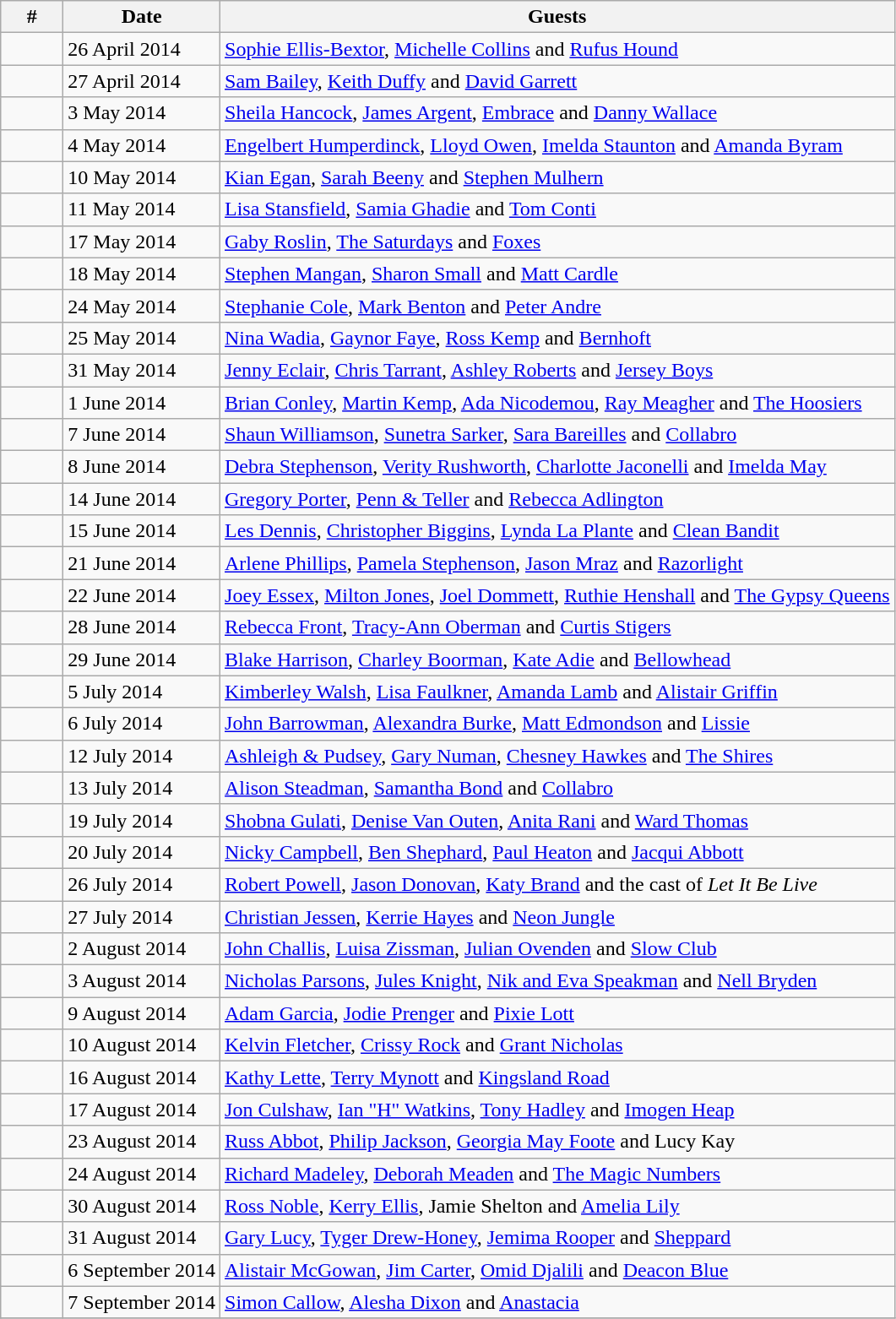<table class="wikitable">
<tr>
<th style="width:7%;">#</th>
<th>Date</th>
<th>Guests</th>
</tr>
<tr>
<td></td>
<td>26 April 2014</td>
<td><a href='#'>Sophie Ellis-Bextor</a>, <a href='#'>Michelle Collins</a> and <a href='#'>Rufus Hound</a></td>
</tr>
<tr>
<td></td>
<td>27 April 2014</td>
<td><a href='#'>Sam Bailey</a>, <a href='#'>Keith Duffy</a> and <a href='#'>David Garrett</a></td>
</tr>
<tr>
<td></td>
<td>3 May 2014</td>
<td><a href='#'>Sheila Hancock</a>, <a href='#'>James Argent</a>, <a href='#'>Embrace</a> and <a href='#'>Danny Wallace</a></td>
</tr>
<tr>
<td></td>
<td>4 May 2014</td>
<td><a href='#'>Engelbert Humperdinck</a>, <a href='#'>Lloyd Owen</a>, <a href='#'>Imelda Staunton</a> and <a href='#'>Amanda Byram</a></td>
</tr>
<tr>
<td></td>
<td>10 May 2014</td>
<td><a href='#'>Kian Egan</a>, <a href='#'>Sarah Beeny</a> and <a href='#'>Stephen Mulhern</a></td>
</tr>
<tr>
<td></td>
<td>11 May 2014</td>
<td><a href='#'>Lisa Stansfield</a>, <a href='#'>Samia Ghadie</a> and <a href='#'>Tom Conti</a></td>
</tr>
<tr>
<td></td>
<td>17 May 2014</td>
<td><a href='#'>Gaby Roslin</a>, <a href='#'>The Saturdays</a> and <a href='#'>Foxes</a></td>
</tr>
<tr>
<td></td>
<td>18 May 2014</td>
<td><a href='#'>Stephen Mangan</a>, <a href='#'>Sharon Small</a> and <a href='#'>Matt Cardle</a></td>
</tr>
<tr>
<td></td>
<td>24 May 2014</td>
<td><a href='#'>Stephanie Cole</a>, <a href='#'>Mark Benton</a> and <a href='#'>Peter Andre</a></td>
</tr>
<tr>
<td></td>
<td>25 May 2014</td>
<td><a href='#'>Nina Wadia</a>, <a href='#'>Gaynor Faye</a>, <a href='#'>Ross Kemp</a> and <a href='#'>Bernhoft</a></td>
</tr>
<tr>
<td></td>
<td>31 May 2014</td>
<td><a href='#'>Jenny Eclair</a>, <a href='#'>Chris Tarrant</a>, <a href='#'>Ashley Roberts</a> and <a href='#'>Jersey Boys</a></td>
</tr>
<tr>
<td></td>
<td>1 June 2014</td>
<td><a href='#'>Brian Conley</a>, <a href='#'>Martin Kemp</a>, <a href='#'>Ada Nicodemou</a>, <a href='#'>Ray Meagher</a> and <a href='#'>The Hoosiers</a></td>
</tr>
<tr>
<td></td>
<td>7 June 2014</td>
<td><a href='#'>Shaun Williamson</a>, <a href='#'>Sunetra Sarker</a>, <a href='#'>Sara Bareilles</a> and <a href='#'>Collabro</a></td>
</tr>
<tr>
<td></td>
<td>8 June 2014</td>
<td><a href='#'>Debra Stephenson</a>, <a href='#'>Verity Rushworth</a>, <a href='#'>Charlotte Jaconelli</a> and <a href='#'>Imelda May</a></td>
</tr>
<tr>
<td></td>
<td>14 June 2014</td>
<td><a href='#'>Gregory Porter</a>, <a href='#'>Penn & Teller</a> and <a href='#'>Rebecca Adlington</a></td>
</tr>
<tr>
<td></td>
<td>15 June 2014</td>
<td><a href='#'>Les Dennis</a>, <a href='#'>Christopher Biggins</a>, <a href='#'>Lynda La Plante</a> and <a href='#'>Clean Bandit</a></td>
</tr>
<tr>
<td></td>
<td>21 June 2014</td>
<td><a href='#'>Arlene Phillips</a>, <a href='#'>Pamela Stephenson</a>, <a href='#'>Jason Mraz</a> and <a href='#'>Razorlight</a></td>
</tr>
<tr>
<td></td>
<td>22 June 2014</td>
<td><a href='#'>Joey Essex</a>, <a href='#'>Milton Jones</a>, <a href='#'>Joel Dommett</a>, <a href='#'>Ruthie Henshall</a> and <a href='#'>The Gypsy Queens</a></td>
</tr>
<tr>
<td></td>
<td>28 June 2014</td>
<td><a href='#'>Rebecca Front</a>, <a href='#'>Tracy-Ann Oberman</a> and <a href='#'>Curtis Stigers</a></td>
</tr>
<tr>
<td></td>
<td>29 June 2014</td>
<td><a href='#'>Blake Harrison</a>, <a href='#'>Charley Boorman</a>, <a href='#'>Kate Adie</a> and <a href='#'>Bellowhead</a></td>
</tr>
<tr>
<td></td>
<td>5 July 2014</td>
<td><a href='#'>Kimberley Walsh</a>, <a href='#'>Lisa Faulkner</a>, <a href='#'>Amanda Lamb</a> and <a href='#'>Alistair Griffin</a></td>
</tr>
<tr>
<td></td>
<td>6 July 2014</td>
<td><a href='#'>John Barrowman</a>, <a href='#'>Alexandra Burke</a>, <a href='#'>Matt Edmondson</a> and <a href='#'>Lissie</a></td>
</tr>
<tr>
<td></td>
<td>12 July 2014</td>
<td><a href='#'>Ashleigh & Pudsey</a>, <a href='#'>Gary Numan</a>, <a href='#'>Chesney Hawkes</a> and <a href='#'>The Shires</a></td>
</tr>
<tr>
<td></td>
<td>13 July 2014</td>
<td><a href='#'>Alison Steadman</a>, <a href='#'>Samantha Bond</a> and <a href='#'>Collabro</a></td>
</tr>
<tr>
<td></td>
<td>19 July 2014</td>
<td><a href='#'>Shobna Gulati</a>, <a href='#'>Denise Van Outen</a>, <a href='#'>Anita Rani</a> and <a href='#'>Ward Thomas</a></td>
</tr>
<tr>
<td></td>
<td>20 July 2014</td>
<td><a href='#'>Nicky Campbell</a>, <a href='#'>Ben Shephard</a>, <a href='#'>Paul Heaton</a> and <a href='#'>Jacqui Abbott</a></td>
</tr>
<tr>
<td></td>
<td>26 July 2014</td>
<td><a href='#'>Robert Powell</a>, <a href='#'>Jason Donovan</a>, <a href='#'>Katy Brand</a> and the cast of <em>Let It Be Live</em></td>
</tr>
<tr>
<td></td>
<td>27 July 2014</td>
<td><a href='#'>Christian Jessen</a>, <a href='#'>Kerrie Hayes</a> and <a href='#'>Neon Jungle</a></td>
</tr>
<tr>
<td></td>
<td>2 August 2014</td>
<td><a href='#'>John Challis</a>, <a href='#'>Luisa Zissman</a>, <a href='#'>Julian Ovenden</a> and <a href='#'>Slow Club</a></td>
</tr>
<tr>
<td></td>
<td>3 August 2014</td>
<td><a href='#'>Nicholas Parsons</a>, <a href='#'>Jules Knight</a>, <a href='#'>Nik and Eva Speakman</a> and <a href='#'>Nell Bryden</a></td>
</tr>
<tr>
<td></td>
<td>9 August 2014</td>
<td><a href='#'>Adam Garcia</a>, <a href='#'>Jodie Prenger</a> and <a href='#'>Pixie Lott</a></td>
</tr>
<tr>
<td></td>
<td>10 August 2014</td>
<td><a href='#'>Kelvin Fletcher</a>, <a href='#'>Crissy Rock</a> and <a href='#'>Grant Nicholas</a></td>
</tr>
<tr>
<td></td>
<td>16 August 2014</td>
<td><a href='#'>Kathy Lette</a>, <a href='#'>Terry Mynott</a>  and <a href='#'>Kingsland Road</a></td>
</tr>
<tr>
<td></td>
<td>17 August 2014</td>
<td><a href='#'>Jon Culshaw</a>, <a href='#'>Ian "H" Watkins</a>, <a href='#'>Tony Hadley</a> and <a href='#'>Imogen Heap</a></td>
</tr>
<tr>
<td></td>
<td>23 August 2014</td>
<td><a href='#'>Russ Abbot</a>, <a href='#'>Philip Jackson</a>, <a href='#'>Georgia May Foote</a> and Lucy Kay</td>
</tr>
<tr>
<td></td>
<td>24 August 2014</td>
<td><a href='#'>Richard Madeley</a>, <a href='#'>Deborah Meaden</a> and <a href='#'>The Magic Numbers</a></td>
</tr>
<tr>
<td></td>
<td>30 August 2014</td>
<td><a href='#'>Ross Noble</a>, <a href='#'>Kerry Ellis</a>, Jamie Shelton and <a href='#'>Amelia Lily</a></td>
</tr>
<tr>
<td></td>
<td>31 August 2014</td>
<td><a href='#'>Gary Lucy</a>, <a href='#'>Tyger Drew-Honey</a>, <a href='#'>Jemima Rooper</a> and <a href='#'>Sheppard</a></td>
</tr>
<tr>
<td></td>
<td>6 September 2014</td>
<td><a href='#'>Alistair McGowan</a>, <a href='#'>Jim Carter</a>, <a href='#'>Omid Djalili</a> and <a href='#'>Deacon Blue</a></td>
</tr>
<tr>
<td></td>
<td>7 September 2014</td>
<td><a href='#'>Simon Callow</a>, <a href='#'>Alesha Dixon</a> and <a href='#'>Anastacia</a></td>
</tr>
<tr>
</tr>
</table>
